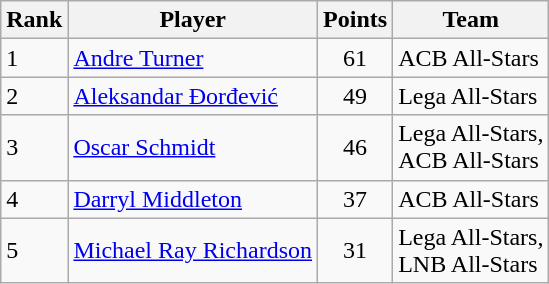<table class="wikitable sortable">
<tr>
<th>Rank</th>
<th>Player</th>
<th>Points</th>
<th>Team</th>
</tr>
<tr>
<td>1</td>
<td style="text-align:left"> <a href='#'>Andre Turner</a></td>
<td style="text-align:center">61</td>
<td>ACB All-Stars</td>
</tr>
<tr>
<td>2</td>
<td style="text-align:left"> <a href='#'>Aleksandar Đorđević</a></td>
<td style="text-align:center">49</td>
<td>Lega All-Stars</td>
</tr>
<tr>
<td>3</td>
<td style="text-align:left"> <a href='#'>Oscar Schmidt</a></td>
<td style="text-align:center">46</td>
<td>Lega All-Stars,<br>ACB All-Stars</td>
</tr>
<tr>
<td>4</td>
<td style="text-align:left"> <a href='#'>Darryl Middleton</a></td>
<td style="text-align:center">37</td>
<td>ACB All-Stars</td>
</tr>
<tr>
<td>5</td>
<td style="text-align:center"> <a href='#'>Michael Ray Richardson</a></td>
<td style="text-align:center">31</td>
<td>Lega All-Stars,<br>LNB All-Stars</td>
</tr>
</table>
